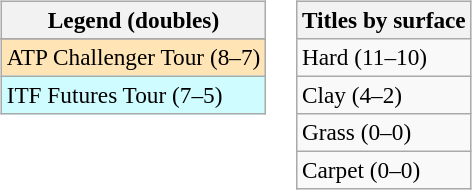<table>
<tr valign=top>
<td><br><table class=wikitable style=font-size:97%>
<tr>
<th>Legend (doubles)</th>
</tr>
<tr bgcolor=e5d1cb>
</tr>
<tr bgcolor=moccasin>
<td>ATP Challenger Tour (8–7)</td>
</tr>
<tr bgcolor=cffcff>
<td>ITF Futures Tour (7–5)</td>
</tr>
</table>
</td>
<td><br><table class=wikitable style=font-size:97%>
<tr>
<th>Titles by surface</th>
</tr>
<tr>
<td>Hard (11–10)</td>
</tr>
<tr>
<td>Clay (4–2)</td>
</tr>
<tr>
<td>Grass (0–0)</td>
</tr>
<tr>
<td>Carpet (0–0)</td>
</tr>
</table>
</td>
</tr>
</table>
